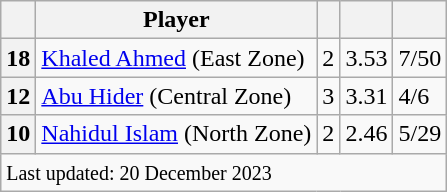<table class="wikitable">
<tr>
<th></th>
<th>Player</th>
<th></th>
<th></th>
<th></th>
</tr>
<tr>
<th>18</th>
<td><a href='#'>Khaled Ahmed</a> (East Zone)</td>
<td>2</td>
<td>3.53</td>
<td>7/50</td>
</tr>
<tr>
<th>12</th>
<td><a href='#'>Abu Hider</a> (Central Zone)</td>
<td>3</td>
<td>3.31</td>
<td>4/6</td>
</tr>
<tr>
<th>10</th>
<td><a href='#'>Nahidul Islam</a> (North Zone)</td>
<td>2</td>
<td>2.46</td>
<td>5/29</td>
</tr>
<tr class="sortbottom">
<td colspan="9"><small> Last updated: 20 December 2023</small></td>
</tr>
</table>
